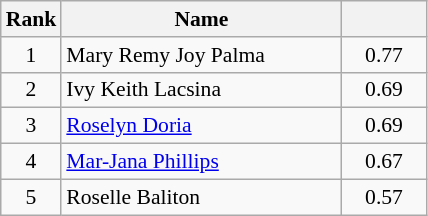<table class="wikitable" style="font-size:90%">
<tr>
<th width=30>Rank</th>
<th width=180>Name</th>
<th width=50></th>
</tr>
<tr>
<td align=center>1</td>
<td> Mary Remy Joy Palma</td>
<td align=center>0.77</td>
</tr>
<tr>
<td align=center>2</td>
<td> Ivy Keith Lacsina</td>
<td align=center>0.69</td>
</tr>
<tr>
<td align=center>3</td>
<td> <a href='#'>Roselyn Doria</a></td>
<td align=center>0.69</td>
</tr>
<tr>
<td align=center>4</td>
<td> <a href='#'>Mar-Jana Phillips</a></td>
<td align=center>0.67</td>
</tr>
<tr>
<td align=center>5</td>
<td> Roselle Baliton</td>
<td align=center>0.57</td>
</tr>
</table>
